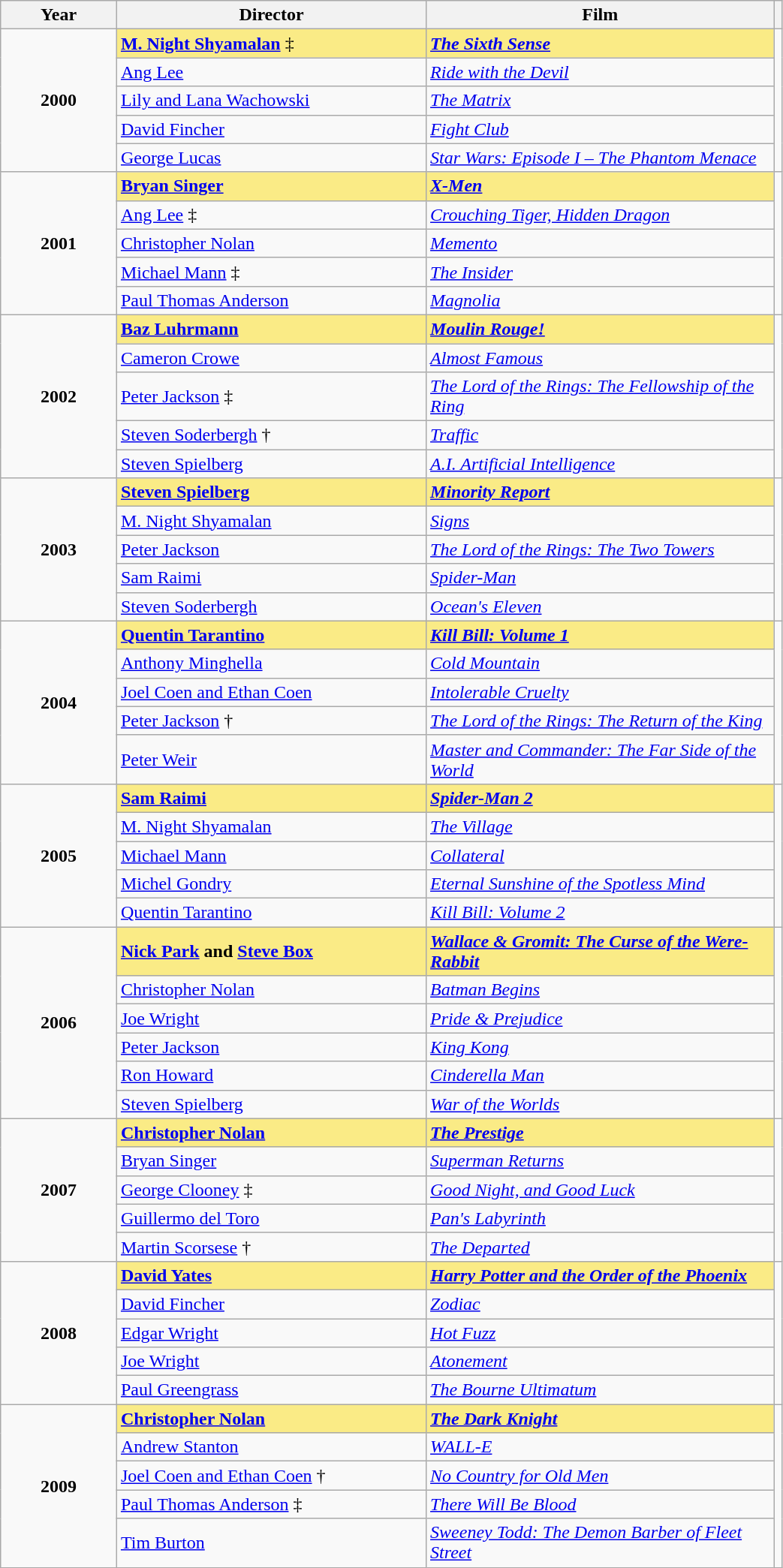<table class="wikitable" width="55%">
<tr>
<th width="15%">Year</th>
<th width="40%">Director</th>
<th width="60%">Film</th>
<th width="2%"></th>
</tr>
<tr>
<td rowspan="5" style="text-align:center"><strong>2000<br> </strong></td>
<td style="background:#FAEB86"><strong><a href='#'>M. Night Shyamalan</a></strong> ‡</td>
<td style="background:#FAEB86"><strong><em><a href='#'>The Sixth Sense</a></em></strong></td>
<td rowspan="5" style="text-align:center"></td>
</tr>
<tr>
<td><a href='#'>Ang Lee</a></td>
<td><em><a href='#'>Ride with the Devil</a></em></td>
</tr>
<tr>
<td><a href='#'>Lily and Lana Wachowski</a></td>
<td><em><a href='#'>The Matrix</a></em></td>
</tr>
<tr>
<td><a href='#'>David Fincher</a></td>
<td><em><a href='#'>Fight Club</a></em></td>
</tr>
<tr>
<td><a href='#'>George Lucas</a></td>
<td><em><a href='#'>Star Wars: Episode I – The Phantom Menace</a></em></td>
</tr>
<tr>
<td rowspan="5" style="text-align:center"><strong>2001<br> </strong></td>
<td style="background:#FAEB86"><strong><a href='#'>Bryan Singer</a></strong></td>
<td style="background:#FAEB86"><strong><em><a href='#'>X-Men</a></em></strong></td>
<td rowspan="5" style="text-align:center"></td>
</tr>
<tr>
<td><a href='#'>Ang Lee</a> ‡</td>
<td><em><a href='#'>Crouching Tiger, Hidden Dragon</a></em></td>
</tr>
<tr>
<td><a href='#'>Christopher Nolan</a></td>
<td><em><a href='#'>Memento</a></em></td>
</tr>
<tr>
<td><a href='#'>Michael Mann</a> ‡</td>
<td><em><a href='#'>The Insider</a></em></td>
</tr>
<tr>
<td><a href='#'>Paul Thomas Anderson</a></td>
<td><em><a href='#'>Magnolia</a></em></td>
</tr>
<tr>
<td rowspan="5" style="text-align:center"><strong>2002<br> </strong></td>
<td style="background:#FAEB86"><strong><a href='#'>Baz Luhrmann</a></strong></td>
<td style="background:#FAEB86"><strong><em><a href='#'>Moulin Rouge!</a></em></strong></td>
<td rowspan="5" style="text-align:center"><br></td>
</tr>
<tr>
<td><a href='#'>Cameron Crowe</a></td>
<td><em><a href='#'>Almost Famous</a></em></td>
</tr>
<tr>
<td><a href='#'>Peter Jackson</a> ‡</td>
<td><em><a href='#'>The Lord of the Rings: The Fellowship of the Ring</a></em></td>
</tr>
<tr>
<td><a href='#'>Steven Soderbergh</a> †</td>
<td><em><a href='#'>Traffic</a></em></td>
</tr>
<tr>
<td><a href='#'>Steven Spielberg</a></td>
<td><em><a href='#'>A.I. Artificial Intelligence</a></em></td>
</tr>
<tr>
<td rowspan="5" style="text-align:center"><strong>2003<br> </strong></td>
<td style="background:#FAEB86"><strong><a href='#'>Steven Spielberg</a></strong></td>
<td style="background:#FAEB86"><strong><em><a href='#'>Minority Report</a></em></strong></td>
<td rowspan="5" style="text-align:center"></td>
</tr>
<tr>
<td><a href='#'>M. Night Shyamalan</a></td>
<td><em><a href='#'>Signs</a></em></td>
</tr>
<tr>
<td><a href='#'>Peter Jackson</a></td>
<td><em><a href='#'>The Lord of the Rings: The Two Towers</a></em></td>
</tr>
<tr>
<td><a href='#'>Sam Raimi</a></td>
<td><em><a href='#'>Spider-Man</a></em></td>
</tr>
<tr>
<td><a href='#'>Steven Soderbergh</a></td>
<td><em><a href='#'>Ocean's Eleven</a></em></td>
</tr>
<tr>
<td rowspan="5" style="text-align:center"><strong>2004<br> </strong></td>
<td style="background:#FAEB86"><strong><a href='#'>Quentin Tarantino</a></strong></td>
<td style="background:#FAEB86"><strong><em><a href='#'>Kill Bill: Volume 1</a></em></strong></td>
<td rowspan="5" style="text-align:center"></td>
</tr>
<tr>
<td><a href='#'>Anthony Minghella</a></td>
<td><em><a href='#'>Cold Mountain</a></em></td>
</tr>
<tr>
<td><a href='#'>Joel Coen and Ethan Coen</a></td>
<td><em><a href='#'>Intolerable Cruelty</a></em></td>
</tr>
<tr>
<td><a href='#'>Peter Jackson</a> †</td>
<td><em><a href='#'>The Lord of the Rings: The Return of the King</a></em></td>
</tr>
<tr>
<td><a href='#'>Peter Weir</a></td>
<td><em><a href='#'>Master and Commander: The Far Side of the World</a></em></td>
</tr>
<tr>
<td rowspan="5" style="text-align:center"><strong>2005<br> </strong></td>
<td style="background:#FAEB86"><strong><a href='#'>Sam Raimi</a></strong></td>
<td style="background:#FAEB86"><strong><em><a href='#'>Spider-Man 2</a></em></strong></td>
<td rowspan="5" style="text-align:center"></td>
</tr>
<tr>
<td><a href='#'>M. Night Shyamalan</a></td>
<td><em><a href='#'>The Village</a></em></td>
</tr>
<tr>
<td><a href='#'>Michael Mann</a></td>
<td><em><a href='#'>Collateral</a></em></td>
</tr>
<tr>
<td><a href='#'>Michel Gondry</a></td>
<td><em><a href='#'>Eternal Sunshine of the Spotless Mind</a></em></td>
</tr>
<tr>
<td><a href='#'>Quentin Tarantino</a></td>
<td><em><a href='#'>Kill Bill: Volume 2</a></em></td>
</tr>
<tr>
<td rowspan="6" style="text-align:center"><strong>2006<br> </strong></td>
<td style="background:#FAEB86"><strong><a href='#'>Nick Park</a> and <a href='#'>Steve Box</a></strong></td>
<td style="background:#FAEB86"><strong><em><a href='#'>Wallace & Gromit: The Curse of the Were-Rabbit</a></em></strong></td>
<td rowspan="6" style="text-align:center"><br></td>
</tr>
<tr>
<td><a href='#'>Christopher Nolan</a></td>
<td><em><a href='#'>Batman Begins</a></em></td>
</tr>
<tr>
<td><a href='#'>Joe Wright</a></td>
<td><em><a href='#'>Pride & Prejudice</a></em></td>
</tr>
<tr>
<td><a href='#'>Peter Jackson</a></td>
<td><em><a href='#'>King Kong</a></em></td>
</tr>
<tr>
<td><a href='#'>Ron Howard</a></td>
<td><em><a href='#'>Cinderella Man</a></em></td>
</tr>
<tr>
<td><a href='#'>Steven Spielberg</a></td>
<td><em><a href='#'>War of the Worlds</a></em></td>
</tr>
<tr>
<td rowspan="5" style="text-align:center"><strong>2007<br> </strong></td>
<td style="background:#FAEB86"><strong><a href='#'>Christopher Nolan</a></strong></td>
<td style="background:#FAEB86"><strong><em><a href='#'>The Prestige</a></em></strong></td>
<td rowspan="5" style="text-align:center"></td>
</tr>
<tr>
<td><a href='#'>Bryan Singer</a></td>
<td><em><a href='#'>Superman Returns</a></em></td>
</tr>
<tr>
<td><a href='#'>George Clooney</a> ‡</td>
<td><em><a href='#'>Good Night, and Good Luck</a></em></td>
</tr>
<tr>
<td><a href='#'>Guillermo del Toro</a></td>
<td><em><a href='#'>Pan's Labyrinth</a></em></td>
</tr>
<tr>
<td><a href='#'>Martin Scorsese</a> †</td>
<td><em><a href='#'>The Departed</a></em></td>
</tr>
<tr>
<td rowspan="5" style="text-align:center"><strong>2008<br> </strong></td>
<td style="background:#FAEB86"><strong><a href='#'>David Yates</a></strong></td>
<td style="background:#FAEB86"><strong><em><a href='#'>Harry Potter and the Order of the Phoenix</a></em></strong></td>
<td rowspan="5" style="text-align:center"></td>
</tr>
<tr>
<td><a href='#'>David Fincher</a></td>
<td><em><a href='#'>Zodiac</a></em></td>
</tr>
<tr>
<td><a href='#'>Edgar Wright</a></td>
<td><em><a href='#'>Hot Fuzz</a></em></td>
</tr>
<tr>
<td><a href='#'>Joe Wright</a></td>
<td><em><a href='#'>Atonement</a></em></td>
</tr>
<tr>
<td><a href='#'>Paul Greengrass</a></td>
<td><em><a href='#'>The Bourne Ultimatum</a></em></td>
</tr>
<tr>
<td rowspan="5" style="text-align:center"><strong>2009<br> </strong></td>
<td style="background:#FAEB86"><strong><a href='#'>Christopher Nolan</a></strong></td>
<td style="background:#FAEB86"><strong><em><a href='#'>The Dark Knight</a></em></strong></td>
<td rowspan="5" style="text-align:center"></td>
</tr>
<tr>
<td><a href='#'>Andrew Stanton</a></td>
<td><em><a href='#'>WALL-E</a></em></td>
</tr>
<tr>
<td><a href='#'>Joel Coen and Ethan Coen</a> †</td>
<td><em><a href='#'>No Country for Old Men</a></em></td>
</tr>
<tr>
<td><a href='#'>Paul Thomas Anderson</a> ‡</td>
<td><em><a href='#'>There Will Be Blood</a></em></td>
</tr>
<tr>
<td><a href='#'>Tim Burton</a></td>
<td><em><a href='#'>Sweeney Todd: The Demon Barber of Fleet Street</a></em></td>
</tr>
</table>
